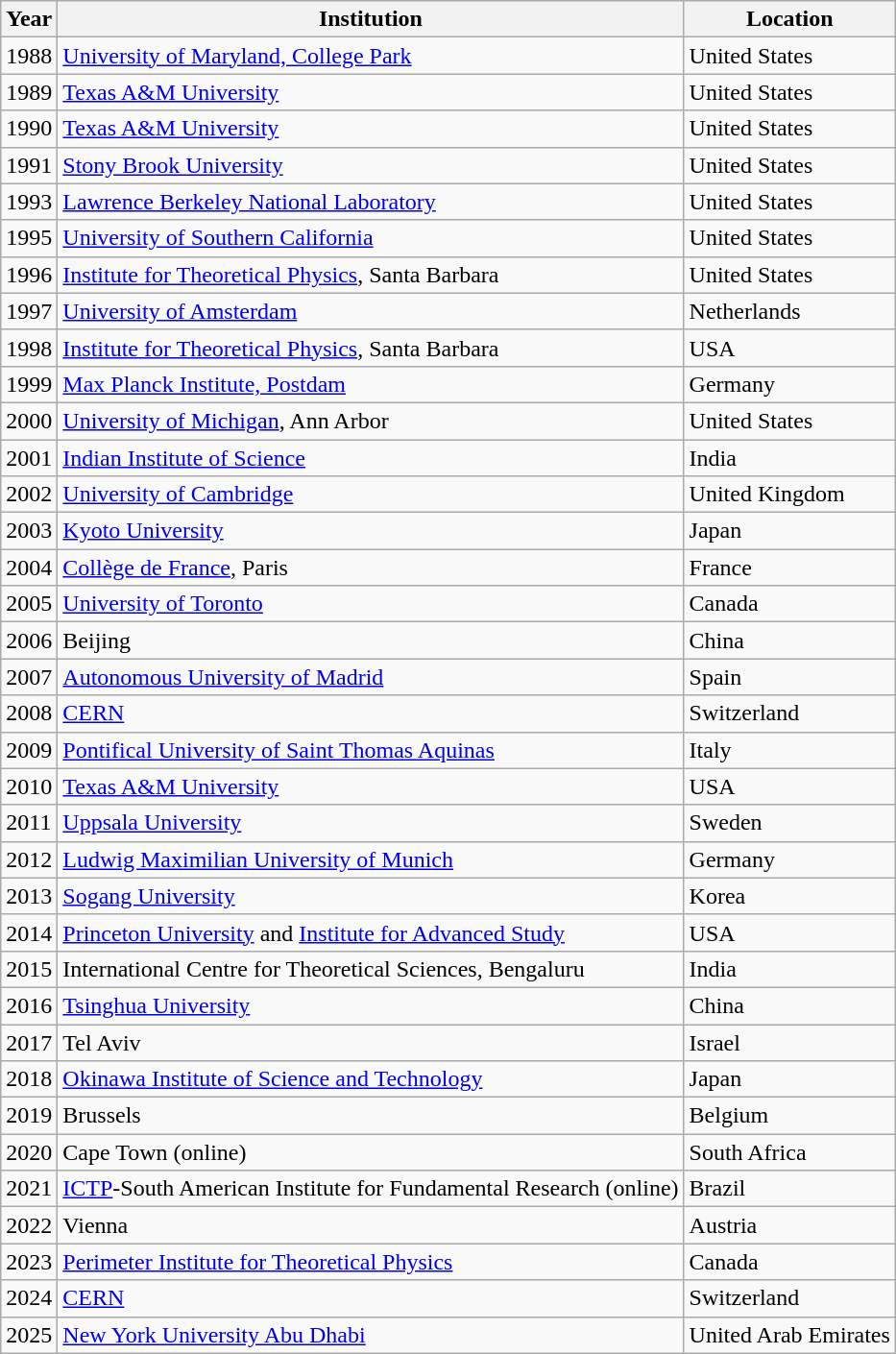<table class="wikitable">
<tr>
<th>Year</th>
<th>Institution</th>
<th>Location</th>
</tr>
<tr>
<td>1988</td>
<td><a href='#'>University of Maryland, College Park</a></td>
<td>United States</td>
</tr>
<tr>
<td>1989</td>
<td><a href='#'>Texas A&M University</a></td>
<td>United States</td>
</tr>
<tr>
<td>1990</td>
<td><a href='#'>Texas A&M University</a></td>
<td>United States</td>
</tr>
<tr>
<td>1991</td>
<td><a href='#'>Stony Brook University</a></td>
<td>United States</td>
</tr>
<tr>
<td>1993</td>
<td><a href='#'>Lawrence Berkeley National Laboratory</a></td>
<td>United States</td>
</tr>
<tr>
<td>1995</td>
<td><a href='#'>University of Southern California</a></td>
<td>United States</td>
</tr>
<tr>
<td>1996</td>
<td><a href='#'>Institute for Theoretical Physics</a>, Santa Barbara</td>
<td>United States</td>
</tr>
<tr>
<td>1997</td>
<td><a href='#'>University of Amsterdam</a></td>
<td>Netherlands</td>
</tr>
<tr>
<td>1998</td>
<td><a href='#'>Institute for Theoretical Physics</a>, Santa Barbara</td>
<td>USA</td>
</tr>
<tr>
<td>1999</td>
<td><a href='#'>Max Planck Institute, Postdam</a></td>
<td>Germany</td>
</tr>
<tr>
<td>2000</td>
<td><a href='#'>University of Michigan</a>, Ann Arbor</td>
<td>United States</td>
</tr>
<tr>
<td>2001</td>
<td><a href='#'>Indian Institute of Science</a></td>
<td>India</td>
</tr>
<tr>
<td>2002</td>
<td><a href='#'>University of Cambridge</a></td>
<td>United Kingdom</td>
</tr>
<tr>
<td>2003</td>
<td><a href='#'>Kyoto University</a></td>
<td>Japan</td>
</tr>
<tr>
<td>2004</td>
<td><a href='#'>Collège de France</a>, Paris</td>
<td>France</td>
</tr>
<tr>
<td>2005</td>
<td><a href='#'>University of Toronto</a></td>
<td>Canada</td>
</tr>
<tr>
<td>2006</td>
<td>Beijing</td>
<td>China</td>
</tr>
<tr>
<td>2007</td>
<td><a href='#'>Autonomous University of Madrid</a></td>
<td>Spain</td>
</tr>
<tr>
<td>2008</td>
<td><a href='#'>CERN</a></td>
<td>Switzerland</td>
</tr>
<tr>
<td>2009</td>
<td><a href='#'>Pontifical University of Saint Thomas Aquinas</a></td>
<td>Italy</td>
</tr>
<tr>
<td>2010</td>
<td><a href='#'>Texas A&M University</a></td>
<td>USA</td>
</tr>
<tr>
<td>2011</td>
<td><a href='#'>Uppsala University</a></td>
<td>Sweden</td>
</tr>
<tr>
<td>2012</td>
<td><a href='#'>Ludwig Maximilian University of Munich</a></td>
<td>Germany</td>
</tr>
<tr>
<td>2013</td>
<td><a href='#'>Sogang University</a></td>
<td>Korea</td>
</tr>
<tr>
<td>2014</td>
<td><a href='#'>Princeton University</a> and <a href='#'>Institute for Advanced Study</a></td>
<td>USA</td>
</tr>
<tr>
<td>2015</td>
<td>International Centre for Theoretical Sciences, Bengaluru</td>
<td>India</td>
</tr>
<tr>
<td>2016</td>
<td><a href='#'>Tsinghua University</a></td>
<td>China</td>
</tr>
<tr>
<td>2017</td>
<td>Tel Aviv</td>
<td>Israel</td>
</tr>
<tr>
<td>2018</td>
<td><a href='#'>Okinawa Institute of Science and Technology</a></td>
<td>Japan</td>
</tr>
<tr>
<td>2019</td>
<td>Brussels</td>
<td>Belgium</td>
</tr>
<tr>
<td>2020</td>
<td>Cape Town (online)</td>
<td>South Africa</td>
</tr>
<tr>
<td>2021</td>
<td><a href='#'>ICTP</a>-South American Institute for Fundamental Research (online)</td>
<td>Brazil</td>
</tr>
<tr>
<td>2022</td>
<td>Vienna</td>
<td>Austria</td>
</tr>
<tr>
<td>2023</td>
<td><a href='#'>Perimeter Institute for Theoretical Physics</a></td>
<td>Canada</td>
</tr>
<tr>
<td>2024</td>
<td><a href='#'>CERN</a></td>
<td>Switzerland</td>
</tr>
<tr>
<td>2025</td>
<td><a href='#'>New York University Abu Dhabi</a></td>
<td>United Arab Emirates</td>
</tr>
</table>
